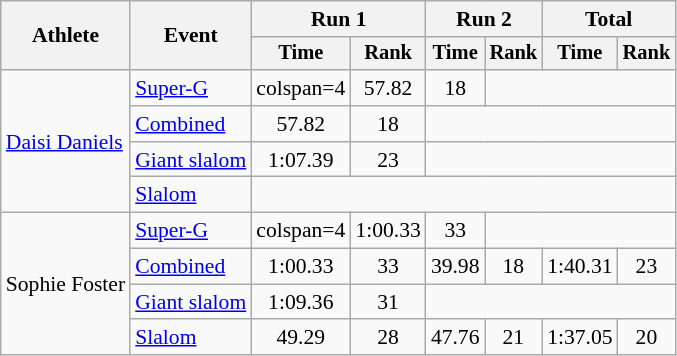<table class="wikitable" style="font-size:90%">
<tr>
<th rowspan=2>Athlete</th>
<th rowspan=2>Event</th>
<th colspan=2>Run 1</th>
<th colspan=2>Run 2</th>
<th colspan=2>Total</th>
</tr>
<tr style="font-size:95%">
<th>Time</th>
<th>Rank</th>
<th>Time</th>
<th>Rank</th>
<th>Time</th>
<th>Rank</th>
</tr>
<tr align=center>
<td align="left" rowspan="4"><a href='#'>Daisi Daniels</a></td>
<td align="left"><a href='#'>Super-G</a></td>
<td>colspan=4</td>
<td>57.82</td>
<td>18</td>
</tr>
<tr align=center>
<td align="left"><a href='#'>Combined</a></td>
<td>57.82</td>
<td>18</td>
<td colspan=4></td>
</tr>
<tr align=center>
<td align="left"><a href='#'>Giant slalom</a></td>
<td>1:07.39</td>
<td>23</td>
<td colspan=4></td>
</tr>
<tr align=center>
<td align="left"><a href='#'>Slalom</a></td>
<td colspan=6></td>
</tr>
<tr align=center>
<td align="left" rowspan="4">Sophie Foster</td>
<td align="left"><a href='#'>Super-G</a></td>
<td>colspan=4</td>
<td>1:00.33</td>
<td>33</td>
</tr>
<tr align=center>
<td align="left"><a href='#'>Combined</a></td>
<td>1:00.33</td>
<td>33</td>
<td>39.98</td>
<td>18</td>
<td>1:40.31</td>
<td>23</td>
</tr>
<tr align=center>
<td align="left"><a href='#'>Giant slalom</a></td>
<td>1:09.36</td>
<td>31</td>
<td colspan=4></td>
</tr>
<tr align=center>
<td align="left"><a href='#'>Slalom</a></td>
<td>49.29</td>
<td>28</td>
<td>47.76</td>
<td>21</td>
<td>1:37.05</td>
<td>20</td>
</tr>
</table>
